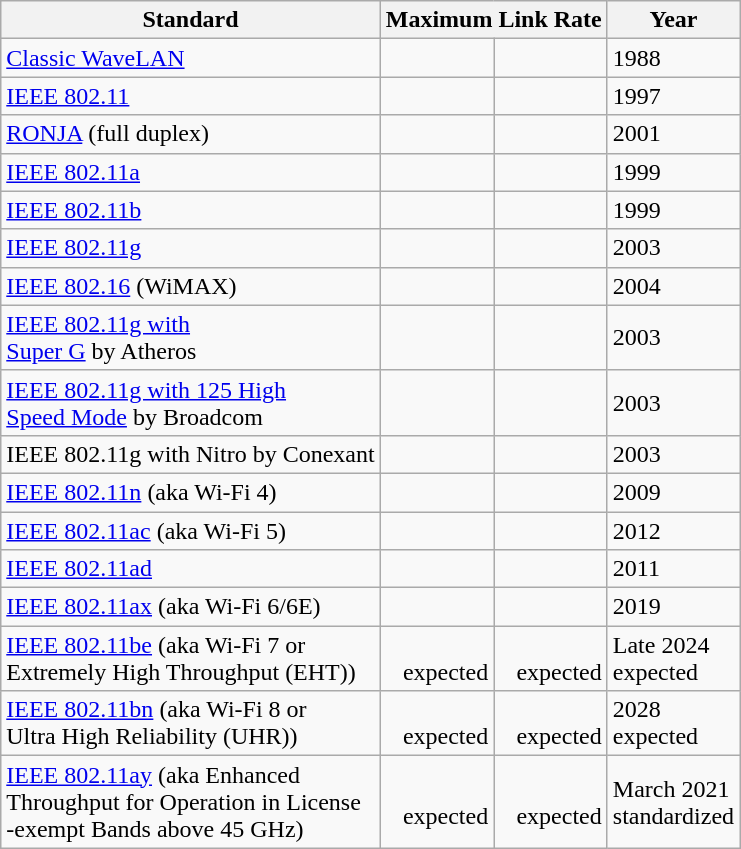<table class="wikitable sortable">
<tr>
<th>Standard</th>
<th colspan=2>Maximum Link Rate</th>
<th>Year</th>
</tr>
<tr>
<td><a href='#'>Classic WaveLAN</a></td>
<td align=right><strong></strong></td>
<td align=right></td>
<td>1988</td>
</tr>
<tr>
<td><a href='#'>IEEE 802.11</a></td>
<td align=right><strong></strong></td>
<td align=right></td>
<td>1997</td>
</tr>
<tr>
<td><a href='#'>RONJA</a> (full duplex)</td>
<td align=right><strong></strong></td>
<td align=right></td>
<td>2001</td>
</tr>
<tr>
<td><a href='#'>IEEE 802.11a</a></td>
<td align=right><strong></strong></td>
<td align=right></td>
<td>1999</td>
</tr>
<tr>
<td><a href='#'>IEEE 802.11b</a></td>
<td align=right><strong></strong></td>
<td align=right></td>
<td>1999</td>
</tr>
<tr>
<td><a href='#'>IEEE 802.11g</a></td>
<td align=right><strong></strong></td>
<td align=right></td>
<td>2003</td>
</tr>
<tr>
<td><a href='#'>IEEE 802.16</a> (WiMAX)</td>
<td align=right><strong></strong></td>
<td align=right></td>
<td>2004</td>
</tr>
<tr>
<td><a href='#'>IEEE 802.11g with<br>Super G</a> by Atheros</td>
<td align=right><strong></strong></td>
<td align=right></td>
<td>2003</td>
</tr>
<tr>
<td><a href='#'>IEEE 802.11g with 125 High<br>Speed Mode</a> by Broadcom</td>
<td align=right><strong></strong></td>
<td align=right></td>
<td>2003</td>
</tr>
<tr>
<td>IEEE 802.11g with Nitro by Conexant</td>
<td align=right><strong></strong></td>
<td align=right></td>
<td>2003</td>
</tr>
<tr>
<td><a href='#'>IEEE 802.11n</a> (aka Wi-Fi 4)</td>
<td align=right><strong></strong></td>
<td align=right></td>
<td>2009</td>
</tr>
<tr>
<td><a href='#'>IEEE 802.11ac</a> (aka Wi-Fi 5)</td>
<td align=right><strong></strong></td>
<td align=right></td>
<td>2012</td>
</tr>
<tr>
<td><a href='#'>IEEE 802.11ad</a></td>
<td align=right><strong></strong></td>
<td align=right></td>
<td>2011</td>
</tr>
<tr>
<td><a href='#'>IEEE 802.11ax</a> (aka Wi-Fi 6/6E)</td>
<td align=right><strong></strong></td>
<td align=right></td>
<td>2019</td>
</tr>
<tr>
<td><a href='#'>IEEE 802.11be</a> (aka Wi-Fi 7 or<br>Extremely High Throughput (EHT))</td>
<td align=right><strong></strong><br>expected</td>
<td align=right><br>expected</td>
<td>Late 2024<br>expected</td>
</tr>
<tr>
<td><a href='#'>IEEE 802.11bn</a> (aka Wi-Fi 8 or<br>Ultra High Reliability (UHR))</td>
<td align=right><strong></strong><br>expected</td>
<td align=right><br>expected</td>
<td>2028<br>expected</td>
</tr>
<tr>
<td><a href='#'>IEEE 802.11ay</a> (aka Enhanced<br>Throughput for Operation in License<br>-exempt Bands above 45 GHz)</td>
<td align=right><strong></strong><br>expected</td>
<td align=right><br>expected</td>
<td>March 2021<br>standardized</td>
</tr>
</table>
